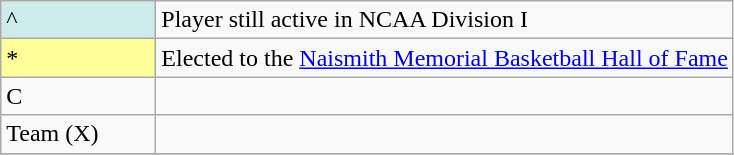<table class="wikitable">
<tr>
<td style="background-color:#CFECEC; width:6em">^</td>
<td>Player still active in NCAA Division I</td>
</tr>
<tr>
<td style="background-color:#FFFF99; width:6em">*</td>
<td>Elected to the <a href='#'>Naismith Memorial Basketball Hall of Fame</a></td>
</tr>
<tr>
<td>C</td>
<td></td>
</tr>
<tr>
<td>Team (X)</td>
<td></td>
</tr>
<tr>
</tr>
</table>
